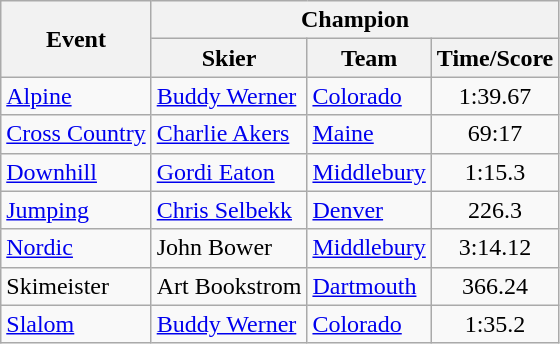<table class="wikitable">
<tr>
<th rowspan="2">Event</th>
<th colspan="3" bgcolor=000000>Champion</th>
</tr>
<tr>
<th>Skier</th>
<th>Team</th>
<th>Time/Score</th>
</tr>
<tr>
<td><a href='#'>Alpine</a></td>
<td><a href='#'>Buddy Werner</a></td>
<td><a href='#'>Colorado</a></td>
<td align=center>1:39.67</td>
</tr>
<tr>
<td><a href='#'>Cross Country</a></td>
<td><a href='#'>Charlie Akers</a></td>
<td><a href='#'>Maine</a></td>
<td align=center>69:17</td>
</tr>
<tr>
<td><a href='#'>Downhill</a></td>
<td><a href='#'>Gordi Eaton</a></td>
<td><a href='#'>Middlebury</a></td>
<td align=center>1:15.3</td>
</tr>
<tr>
<td><a href='#'>Jumping</a></td>
<td> <a href='#'>Chris Selbekk</a></td>
<td><a href='#'>Denver</a></td>
<td align=center>226.3</td>
</tr>
<tr>
<td><a href='#'>Nordic</a></td>
<td>John Bower</td>
<td><a href='#'>Middlebury</a></td>
<td align=center>3:14.12</td>
</tr>
<tr>
<td>Skimeister</td>
<td>Art Bookstrom</td>
<td><a href='#'>Dartmouth</a></td>
<td align=center>366.24</td>
</tr>
<tr>
<td><a href='#'>Slalom</a></td>
<td><a href='#'>Buddy Werner</a></td>
<td><a href='#'>Colorado</a></td>
<td align=center>1:35.2</td>
</tr>
</table>
